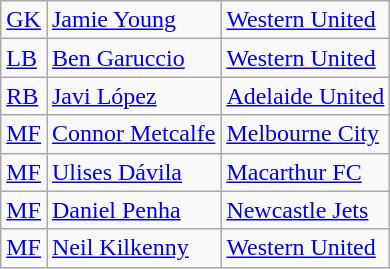<table class="wikitable">
<tr>
<td><a href='#'>GK</a></td>
<td> <a href='#'>Jamie Young</a></td>
<td><a href='#'>Western United</a></td>
</tr>
<tr>
<td><a href='#'>LB</a></td>
<td> <a href='#'>Ben Garuccio</a></td>
<td><a href='#'>Western United</a></td>
</tr>
<tr>
<td><a href='#'>RB</a></td>
<td> <a href='#'>Javi López</a></td>
<td><a href='#'>Adelaide United</a></td>
</tr>
<tr>
<td><a href='#'>MF</a></td>
<td> <a href='#'>Connor Metcalfe</a></td>
<td><a href='#'>Melbourne City</a></td>
</tr>
<tr>
<td><a href='#'>MF</a></td>
<td> <a href='#'>Ulises Dávila</a></td>
<td><a href='#'>Macarthur FC</a></td>
</tr>
<tr>
<td><a href='#'>MF</a></td>
<td> <a href='#'>Daniel Penha</a></td>
<td><a href='#'>Newcastle Jets</a></td>
</tr>
<tr>
<td><a href='#'>MF</a></td>
<td> <a href='#'>Neil Kilkenny</a></td>
<td><a href='#'>Western United</a></td>
</tr>
</table>
